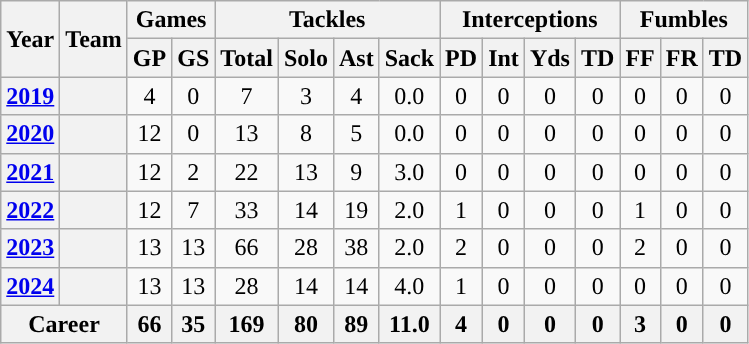<table class="wikitable" style="text-align:center;">
<tr>
<th rowspan="2">Year</th>
<th rowspan="2">Team</th>
<th colspan="2">Games</th>
<th colspan="4">Tackles</th>
<th colspan="4">Interceptions</th>
<th colspan="3">Fumbles</th>
</tr>
<tr>
<th>GP</th>
<th>GS</th>
<th>Total</th>
<th>Solo</th>
<th>Ast</th>
<th>Sack</th>
<th>PD</th>
<th>Int</th>
<th>Yds</th>
<th>TD</th>
<th>FF</th>
<th>FR</th>
<th>TD</th>
</tr>
<tr>
<th><a href='#'>2019</a></th>
<th><a href='#'></a></th>
<td>4</td>
<td>0</td>
<td>7</td>
<td>3</td>
<td>4</td>
<td>0.0</td>
<td>0</td>
<td>0</td>
<td>0</td>
<td>0</td>
<td>0</td>
<td>0</td>
<td>0</td>
</tr>
<tr>
<th><a href='#'>2020</a></th>
<th><a href='#'></a></th>
<td>12</td>
<td>0</td>
<td>13</td>
<td>8</td>
<td>5</td>
<td>0.0</td>
<td>0</td>
<td>0</td>
<td>0</td>
<td>0</td>
<td>0</td>
<td>0</td>
<td>0</td>
</tr>
<tr>
<th><a href='#'>2021</a></th>
<th><a href='#'></a></th>
<td>12</td>
<td>2</td>
<td>22</td>
<td>13</td>
<td>9</td>
<td>3.0</td>
<td>0</td>
<td>0</td>
<td>0</td>
<td>0</td>
<td>0</td>
<td>0</td>
<td>0</td>
</tr>
<tr>
<th><a href='#'>2022</a></th>
<th><a href='#'></a></th>
<td>12</td>
<td>7</td>
<td>33</td>
<td>14</td>
<td>19</td>
<td>2.0</td>
<td>1</td>
<td>0</td>
<td>0</td>
<td>0</td>
<td>1</td>
<td>0</td>
<td>0</td>
</tr>
<tr>
<th><a href='#'>2023</a></th>
<th><a href='#'></a></th>
<td>13</td>
<td>13</td>
<td>66</td>
<td>28</td>
<td>38</td>
<td>2.0</td>
<td>2</td>
<td>0</td>
<td>0</td>
<td>0</td>
<td>2</td>
<td>0</td>
<td>0</td>
</tr>
<tr>
<th><a href='#'>2024</a></th>
<th><a href='#'></a></th>
<td>13</td>
<td>13</td>
<td>28</td>
<td>14</td>
<td>14</td>
<td>4.0</td>
<td>1</td>
<td>0</td>
<td>0</td>
<td>0</td>
<td>0</td>
<td>0</td>
<td>0</td>
</tr>
<tr>
<th align=center colspan="2">Career</th>
<th>66</th>
<th>35</th>
<th>169</th>
<th>80</th>
<th>89</th>
<th>11.0</th>
<th>4</th>
<th>0</th>
<th>0</th>
<th>0</th>
<th>3</th>
<th>0</th>
<th>0</th>
</tr>
</table>
